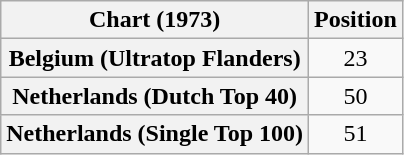<table class="wikitable sortable plainrowheaders" style="text-align:center">
<tr>
<th>Chart (1973)</th>
<th>Position</th>
</tr>
<tr>
<th scope="row">Belgium (Ultratop Flanders)</th>
<td>23</td>
</tr>
<tr>
<th scope="row">Netherlands (Dutch Top 40)</th>
<td>50</td>
</tr>
<tr>
<th scope="row">Netherlands (Single Top 100)</th>
<td>51</td>
</tr>
</table>
